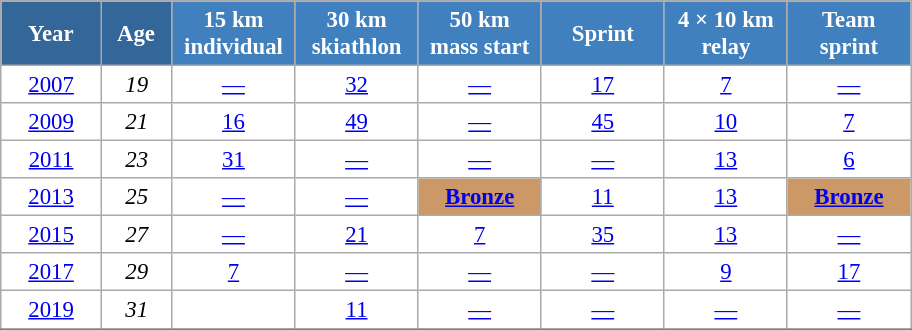<table class="wikitable" style="font-size:95%; text-align:center; border:grey solid 1px; border-collapse:collapse; background:#ffffff;">
<tr>
<th style="background-color:#369; color:white; width:60px;"> Year </th>
<th style="background-color:#369; color:white; width:40px;"> Age </th>
<th style="background-color:#4180be; color:white; width:75px;"> 15 km <br> individual </th>
<th style="background-color:#4180be; color:white; width:75px;"> 30 km <br> skiathlon </th>
<th style="background-color:#4180be; color:white; width:75px;"> 50 km <br> mass start </th>
<th style="background-color:#4180be; color:white; width:75px;"> Sprint </th>
<th style="background-color:#4180be; color:white; width:75px;"> 4 × 10 km <br> relay </th>
<th style="background-color:#4180be; color:white; width:75px;"> Team <br> sprint </th>
</tr>
<tr>
<td><a href='#'>2007</a></td>
<td><em>19</em></td>
<td><a href='#'>—</a></td>
<td><a href='#'>32</a></td>
<td><a href='#'>—</a></td>
<td><a href='#'>17</a></td>
<td><a href='#'>7</a></td>
<td><a href='#'>—</a></td>
</tr>
<tr>
<td><a href='#'>2009</a></td>
<td><em>21</em></td>
<td><a href='#'>16</a></td>
<td><a href='#'>49</a></td>
<td><a href='#'>—</a></td>
<td><a href='#'>45</a></td>
<td><a href='#'>10</a></td>
<td><a href='#'>7</a></td>
</tr>
<tr>
<td><a href='#'>2011</a></td>
<td><em>23</em></td>
<td><a href='#'>31</a></td>
<td><a href='#'>—</a></td>
<td><a href='#'>—</a></td>
<td><a href='#'>—</a></td>
<td><a href='#'>13</a></td>
<td><a href='#'>6</a></td>
</tr>
<tr>
<td><a href='#'>2013</a></td>
<td><em>25</em></td>
<td><a href='#'>—</a></td>
<td><a href='#'>—</a></td>
<td style="background:#c96;"><a href='#'><strong>Bronze</strong></a></td>
<td><a href='#'>11</a></td>
<td><a href='#'>13</a></td>
<td style="background:#c96;"><a href='#'><strong>Bronze</strong></a></td>
</tr>
<tr>
<td><a href='#'>2015</a></td>
<td><em>27</em></td>
<td><a href='#'>—</a></td>
<td><a href='#'>21</a></td>
<td><a href='#'>7</a></td>
<td><a href='#'>35</a></td>
<td><a href='#'>13</a></td>
<td><a href='#'>—</a></td>
</tr>
<tr>
<td><a href='#'>2017</a></td>
<td><em>29</em></td>
<td><a href='#'>7</a></td>
<td><a href='#'>—</a></td>
<td><a href='#'>—</a></td>
<td><a href='#'>—</a></td>
<td><a href='#'>9</a></td>
<td><a href='#'>17</a></td>
</tr>
<tr>
<td><a href='#'>2019</a></td>
<td><em>31</em></td>
<td><a href='#'></a></td>
<td><a href='#'>11</a></td>
<td><a href='#'>—</a></td>
<td><a href='#'>—</a></td>
<td><a href='#'>—</a></td>
<td><a href='#'>—</a></td>
</tr>
<tr>
</tr>
</table>
